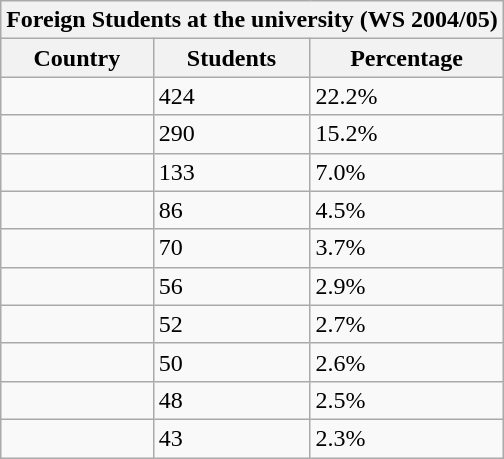<table class="wikitable" style="float:right;">
<tr>
<th colspan=3>Foreign Students at the university (WS 2004/05)</th>
</tr>
<tr>
<th>Country</th>
<th>Students</th>
<th>Percentage</th>
</tr>
<tr>
<td></td>
<td>424</td>
<td>22.2%</td>
</tr>
<tr>
<td></td>
<td>290</td>
<td>15.2%</td>
</tr>
<tr>
<td></td>
<td>133</td>
<td>7.0%</td>
</tr>
<tr>
<td></td>
<td>86</td>
<td>4.5%</td>
</tr>
<tr>
<td></td>
<td>70</td>
<td>3.7%</td>
</tr>
<tr>
<td></td>
<td>56</td>
<td>2.9%</td>
</tr>
<tr>
<td></td>
<td>52</td>
<td>2.7%</td>
</tr>
<tr>
<td></td>
<td>50</td>
<td>2.6%</td>
</tr>
<tr>
<td></td>
<td>48</td>
<td>2.5%</td>
</tr>
<tr>
<td></td>
<td>43</td>
<td>2.3%</td>
</tr>
</table>
